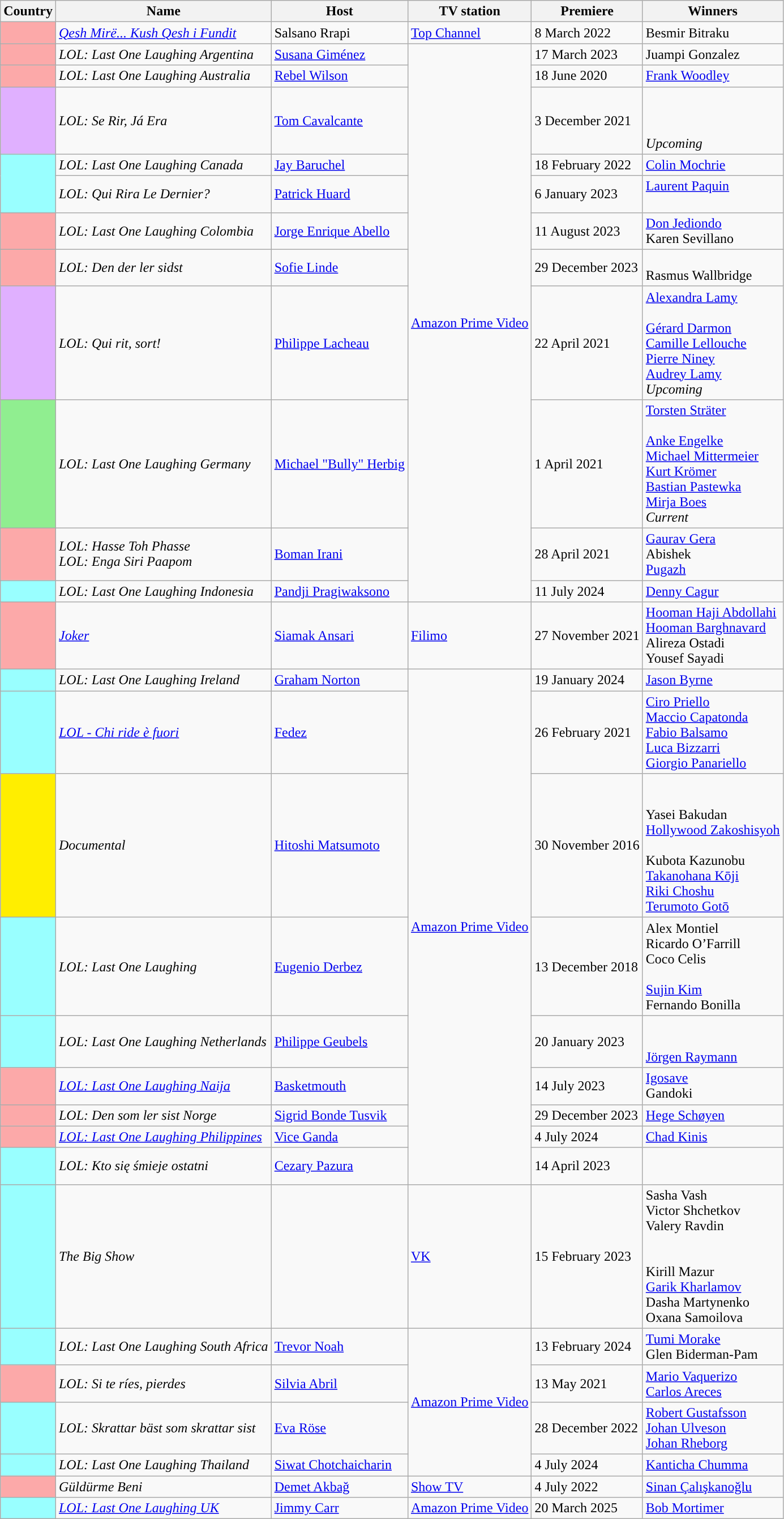<table class="wikitable">
<tr>
<th>Country</th>
<th>Name</th>
<th>Host</th>
<th>TV station</th>
<th>Premiere</th>
<th>Winners</th>
</tr>
<tr>
<td style="background-color:#FCA9A9;"></td>
<td><em><a href='#'>Qesh Mirë... Kush Qesh i Fundit</a></em></td>
<td>Salsano Rrapi</td>
<td><a href='#'>Top Channel</a></td>
<td>8 March 2022</td>
<td>Besmir Bitraku</td>
</tr>
<tr>
<td style="background-color:#FCA9A9;"></td>
<td><em>LOL: Last One Laughing Argentina</em></td>
<td><a href='#'>Susana Giménez</a></td>
<td rowspan="11"><a href='#'>Amazon Prime Video</a></td>
<td>17 March 2023</td>
<td>Juampi Gonzalez</td>
</tr>
<tr>
<td style="background-color:#FCA9A9;"></td>
<td><em>LOL: Last One Laughing Australia</em></td>
<td><a href='#'>Rebel Wilson</a></td>
<td>18 June 2020</td>
<td><a href='#'>Frank Woodley</a></td>
</tr>
<tr>
<td style="background-color:#E0B0FF;"></td>
<td><em>LOL: Se Rir, Já Era</em></td>
<td><a href='#'>Tom Cavalcante</a></td>
<td>3 December 2021</td>
<td> <br>  <br>  <br> <em>Upcoming</em></td>
</tr>
<tr>
<td style="background-color:#99FFFF;" rowspan=2></td>
<td><em>LOL: Last One Laughing Canada</em></td>
<td><a href='#'>Jay Baruchel</a></td>
<td>18 February 2022</td>
<td><a href='#'>Colin Mochrie</a></td>
</tr>
<tr>
<td><em>LOL: Qui Rira Le Dernier?</em></td>
<td><a href='#'>Patrick Huard</a></td>
<td>6 January 2023</td>
<td><a href='#'>Laurent Paquin</a> <br>  <br> </td>
</tr>
<tr>
<td style="background-color:#FCA9A9;"></td>
<td><em>LOL: Last One Laughing Colombia</em></td>
<td><a href='#'>Jorge Enrique Abello</a></td>
<td>11 August 2023</td>
<td><a href='#'>Don Jediondo</a> <br> Karen Sevillano</td>
</tr>
<tr>
<td style="background-color:#FCA9A9;"></td>
<td><em>LOL: Den der ler sidst</em></td>
<td><a href='#'>Sofie Linde</a></td>
<td>29 December 2023</td>
<td> <br> Rasmus Wallbridge</td>
</tr>
<tr>
<td style="background-color:#E0B0FF;"></td>
<td><em>LOL: Qui rit, sort!</em></td>
<td><a href='#'>Philippe Lacheau</a></td>
<td>22 April 2021</td>
<td><a href='#'>Alexandra Lamy</a> <br>  <br> <a href='#'>Gérard Darmon</a> <br> <a href='#'>Camille Lellouche</a> <br> <a href='#'>Pierre Niney</a> <br> <a href='#'>Audrey Lamy</a> <br> <em>Upcoming</em></td>
</tr>
<tr>
<td style="background-color:#90EE90;"></td>
<td><em>LOL: Last One Laughing Germany</em></td>
<td><a href='#'>Michael "Bully" Herbig</a></td>
<td>1 April 2021</td>
<td><a href='#'>Torsten Sträter</a> <br>  <br> <a href='#'>Anke Engelke</a> <br> <a href='#'>Michael Mittermeier</a> <br> <a href='#'>Kurt Krömer</a> <br> <a href='#'>Bastian Pastewka</a> <br> <a href='#'>Mirja Boes</a> <br> <em>Current</em></td>
</tr>
<tr>
<td style="background-color:#FCA9A9;"></td>
<td><em>LOL: Hasse Toh Phasse</em><br> <em>	LOL: Enga Siri Paapom</em></td>
<td><a href='#'>Boman Irani</a></td>
<td>28 April 2021</td>
<td><a href='#'>Gaurav Gera</a> <br> Abishek  <br> <a href='#'>Pugazh</a></td>
</tr>
<tr>
<td style="background-color:#99FFFF;"></td>
<td><em>LOL: Last One Laughing Indonesia</em></td>
<td><a href='#'>Pandji Pragiwaksono</a></td>
<td>11 July 2024</td>
<td><a href='#'>Denny Cagur</a></td>
</tr>
<tr>
<td style="background-color:#FCA9A9;"></td>
<td><em><a href='#'>Joker</a></em></td>
<td><a href='#'>Siamak Ansari</a></td>
<td><a href='#'>Filimo</a></td>
<td>27 November 2021</td>
<td><a href='#'>Hooman Haji Abdollahi</a> <br> <a href='#'>Hooman Barghnavard</a> <br> Alireza Ostadi	<br> Yousef Sayadi</td>
</tr>
<tr>
<td style="background-color:#99FFFF;"></td>
<td><em>LOL: Last One Laughing Ireland</em></td>
<td><a href='#'>Graham Norton</a></td>
<td rowspan="9"><a href='#'>Amazon Prime Video</a></td>
<td>19 January 2024</td>
<td><a href='#'>Jason Byrne</a></td>
</tr>
<tr>
<td style="background-color:#99FFFF;"></td>
<td><em><a href='#'>LOL - Chi ride è fuori</a></em></td>
<td><a href='#'>Fedez</a></td>
<td>26 February 2021</td>
<td><a href='#'>Ciro Priello</a> <br> <a href='#'>Maccio Capatonda</a> <br> <a href='#'>Fabio Balsamo</a> <br> <a href='#'>Luca Bizzarri</a> <br> <a href='#'>Giorgio Panariello</a> <br> </td>
</tr>
<tr>
<td style="background-color:#FFEE00;"></td>
<td><em>Documental</em></td>
<td><a href='#'>Hitoshi Matsumoto</a></td>
<td>30 November 2016</td>
<td> <br>  <br> Yasei Bakudan <br> <a href='#'>Hollywood Zakoshisyoh</a> <br>  <br> Kubota Kazunobu <br> <a href='#'>Takanohana Kōji</a> <br> <a href='#'>Riki Choshu</a> <br> <a href='#'>Terumoto Gotō</a> <br> </td>
</tr>
<tr>
<td style="background-color:#99FFFF;"></td>
<td><em>LOL: Last One Laughing</em></td>
<td><a href='#'>Eugenio Derbez</a></td>
<td>13 December 2018</td>
<td>Alex Montiel <br> Ricardo O’Farrill <br> Coco Celis <br>  <br> <a href='#'>Sujin Kim</a> <br> Fernando Bonilla</td>
</tr>
<tr>
<td style="background-color:#99FFFF;"></td>
<td><em>LOL: Last One Laughing Netherlands</em></td>
<td><a href='#'>Philippe Geubels</a></td>
<td>20 January 2023</td>
<td> <br>  <br> <a href='#'>Jörgen Raymann</a></td>
</tr>
<tr>
<td style="background-color:#FCA9A9;"></td>
<td><em><a href='#'>LOL: Last One Laughing Naija</a></em></td>
<td><a href='#'>Basketmouth</a></td>
<td>14 July 2023</td>
<td><a href='#'>Igosave</a> <br> Gandoki</td>
</tr>
<tr>
<td style="background-color:#FCA9A9;"></td>
<td><em>LOL: Den som ler sist Norge</em></td>
<td><a href='#'>Sigrid Bonde Tusvik</a></td>
<td>29 December 2023</td>
<td><a href='#'>Hege Schøyen</a></td>
</tr>
<tr>
<td style="background-color:#FCA9A9;"></td>
<td><em><a href='#'>LOL: Last One Laughing Philippines</a></em></td>
<td><a href='#'>Vice Ganda</a></td>
<td>4 July 2024</td>
<td><a href='#'>Chad Kinis</a></td>
</tr>
<tr>
<td style="background-color:#99FFFF;"></td>
<td><em>LOL: Kto się śmieje ostatni</em></td>
<td><a href='#'>Cezary Pazura</a></td>
<td>14 April 2023</td>
<td> <br>  <br> </td>
</tr>
<tr>
<td style="background-color:#99FFFF;"></td>
<td><em>The Big Show</em></td>
<td></td>
<td><a href='#'>VK</a></td>
<td>15 February 2023</td>
<td>Sasha Vash <br> Victor Shchetkov <br> Valery Ravdin <br>  <br>  <br> Kirill Mazur <br> <a href='#'>Garik Kharlamov</a> <br> Dasha Martynenko <br> Oxana Samoilova</td>
</tr>
<tr>
<td style="background-color:#99FFFF;"></td>
<td><em>LOL: Last One Laughing South Africa</em></td>
<td><a href='#'>Trevor Noah</a></td>
<td rowspan="4"><a href='#'>Amazon Prime Video</a></td>
<td>13 February 2024</td>
<td><a href='#'>Tumi Morake</a> <br> Glen Biderman-Pam</td>
</tr>
<tr>
<td style="background-color:#FCA9A9;"></td>
<td><em>LOL: Si te ríes, pierdes</em></td>
<td><a href='#'>Silvia Abril</a></td>
<td>13 May 2021</td>
<td><a href='#'>Mario Vaquerizo</a> <br> <a href='#'>Carlos Areces</a></td>
</tr>
<tr>
<td style="background-color:#99FFFF;"></td>
<td><em>LOL: Skrattar bäst som skrattar sist</em></td>
<td><a href='#'>Eva Röse</a></td>
<td>28 December 2022</td>
<td><a href='#'>Robert Gustafsson</a> <br> <a href='#'>Johan Ulveson</a> <br> <a href='#'>Johan Rheborg</a></td>
</tr>
<tr>
<td style="background-color:#99FFFF;"></td>
<td><em>LOL: Last One Laughing Thailand</em></td>
<td><a href='#'>Siwat Chotchaicharin</a></td>
<td>4 July 2024</td>
<td><a href='#'>Kanticha Chumma</a> <br> </td>
</tr>
<tr>
<td style="background-color:#FCA9A9;"></td>
<td><em>Güldürme Beni</em></td>
<td><a href='#'>Demet Akbağ</a></td>
<td><a href='#'>Show TV</a></td>
<td>4 July 2022</td>
<td><a href='#'>Sinan Çalışkanoğlu</a></td>
</tr>
<tr>
<td style="background-color:#99FFFF;"></td>
<td><em><a href='#'>LOL: Last One Laughing UK</a></em></td>
<td><a href='#'>Jimmy Carr</a></td>
<td><a href='#'>Amazon Prime Video</a></td>
<td>20 March 2025</td>
<td><a href='#'>Bob Mortimer</a></td>
</tr>
</table>
